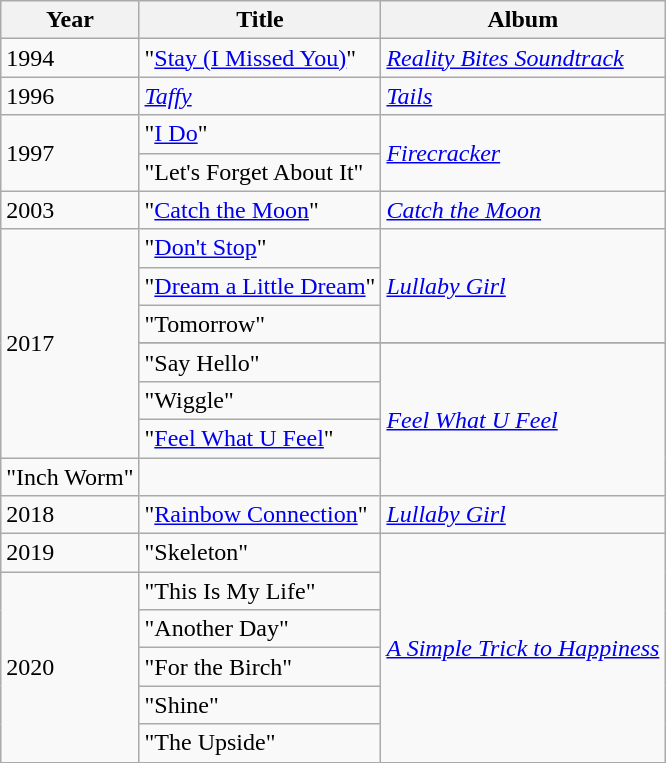<table class="wikitable">
<tr>
<th>Year</th>
<th>Title</th>
<th>Album</th>
</tr>
<tr>
<td>1994</td>
<td>"<a href='#'>Stay (I Missed You)</a>"</td>
<td><em><a href='#'>Reality Bites Soundtrack</a></em></td>
</tr>
<tr>
<td>1996</td>
<td><em><a href='#'>Taffy</a></em></td>
<td><em><a href='#'>Tails</a></em></td>
</tr>
<tr>
<td rowspan=2>1997</td>
<td>"<a href='#'>I Do</a>"</td>
<td rowspan=2><em><a href='#'>Firecracker</a></em></td>
</tr>
<tr>
<td>"Let's Forget About It"</td>
</tr>
<tr>
<td>2003</td>
<td>"<a href='#'>Catch the Moon</a>"<br> </td>
<td><em><a href='#'>Catch the Moon</a></em></td>
</tr>
<tr>
<td rowspan=7>2017</td>
<td>"<a href='#'>Don't Stop</a>"</td>
<td rowspan=3><em><a href='#'>Lullaby Girl</a></em></td>
</tr>
<tr>
<td>"<a href='#'>Dream a Little Dream</a>"</td>
</tr>
<tr>
<td>"Tomorrow"</td>
</tr>
<tr>
</tr>
<tr>
<td>"Say Hello"</td>
<td rowspan=4><em><a href='#'>Feel What U Feel</a></em></td>
</tr>
<tr>
<td>"Wiggle"</td>
</tr>
<tr>
<td>"<a href='#'>Feel What U Feel</a>"</td>
</tr>
<tr>
<td>"Inch Worm"</td>
</tr>
<tr>
<td>2018</td>
<td>"<a href='#'>Rainbow Connection</a>"</td>
<td><em><a href='#'>Lullaby Girl</a></em></td>
</tr>
<tr>
<td>2019</td>
<td>"Skeleton"</td>
<td rowspan=6><em><a href='#'>A Simple Trick to Happiness</a></em></td>
</tr>
<tr>
<td rowspan=5>2020</td>
<td>"This Is My Life"</td>
</tr>
<tr>
<td>"Another Day"</td>
</tr>
<tr>
<td>"For the Birch"</td>
</tr>
<tr>
<td>"Shine"</td>
</tr>
<tr>
<td>"The Upside"</td>
</tr>
</table>
